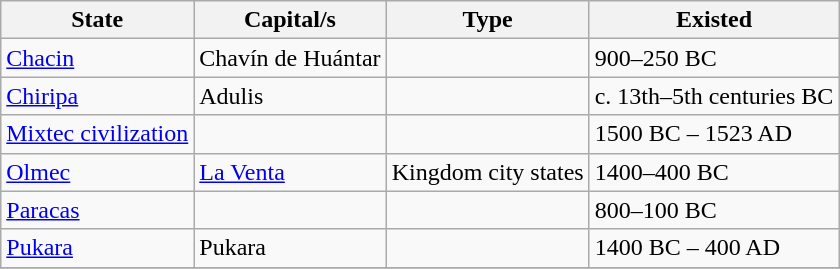<table class=wikitable border="1">
<tr>
<th>State</th>
<th>Capital/s</th>
<th>Type</th>
<th>Existed</th>
</tr>
<tr>
<td><a href='#'>Chacin</a></td>
<td>Chavín de Huántar</td>
<td></td>
<td>900–250 BC</td>
</tr>
<tr>
<td><a href='#'>Chiripa</a></td>
<td>Adulis</td>
<td></td>
<td>c. 13th–5th centuries BC</td>
</tr>
<tr>
<td><a href='#'>Mixtec civilization</a></td>
<td></td>
<td></td>
<td>1500 BC – 1523 AD</td>
</tr>
<tr>
<td><a href='#'>Olmec</a></td>
<td><a href='#'>La Venta</a></td>
<td>Kingdom city states</td>
<td>1400–400 BC</td>
</tr>
<tr>
<td><a href='#'>Paracas</a></td>
<td></td>
<td></td>
<td>800–100 BC</td>
</tr>
<tr>
<td><a href='#'>Pukara</a></td>
<td>Pukara</td>
<td></td>
<td>1400 BC – 400 AD</td>
</tr>
<tr>
</tr>
</table>
